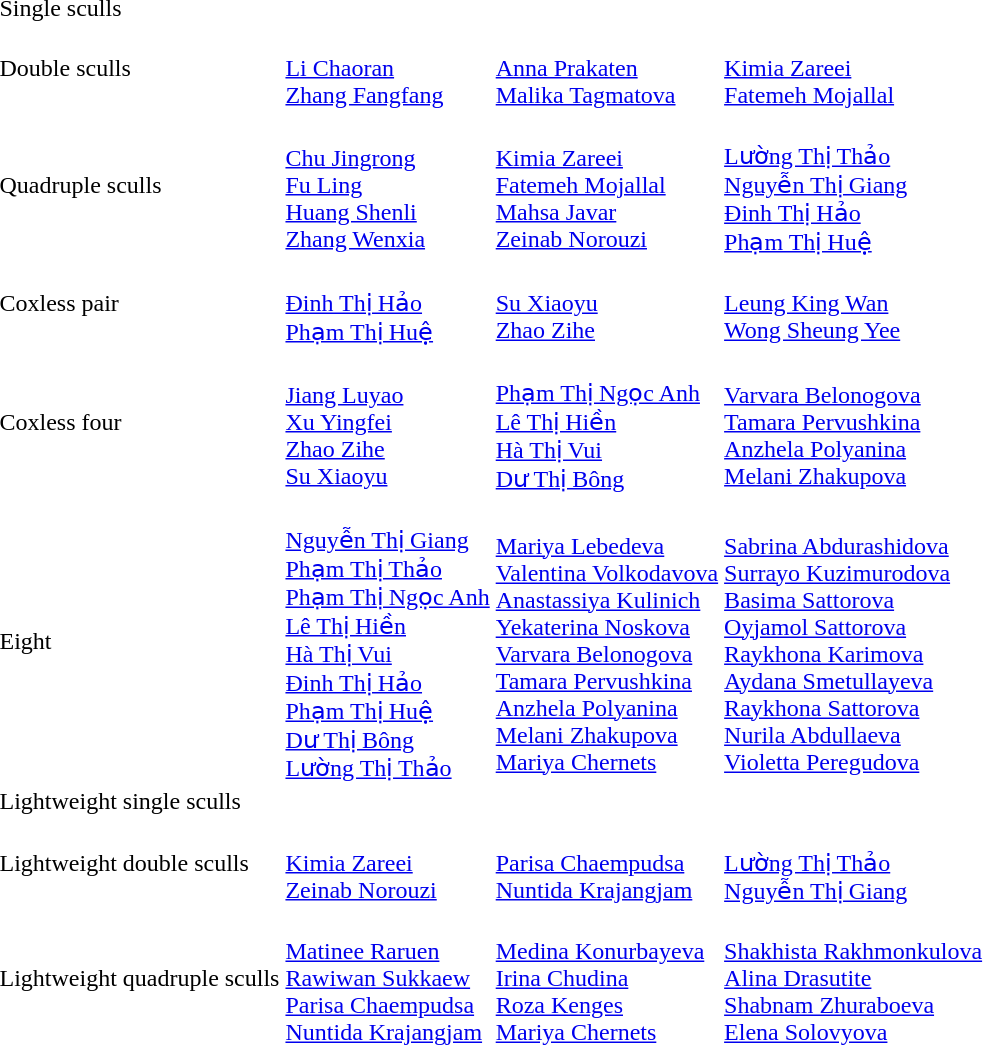<table>
<tr>
<td>Single sculls</td>
<td></td>
<td></td>
<td></td>
</tr>
<tr>
<td>Double sculls</td>
<td><br><a href='#'>Li Chaoran</a><br><a href='#'>Zhang Fangfang</a></td>
<td><br><a href='#'>Anna Prakaten</a><br><a href='#'>Malika Tagmatova</a></td>
<td><br><a href='#'>Kimia Zareei</a><br><a href='#'>Fatemeh Mojallal</a></td>
</tr>
<tr>
<td>Quadruple sculls</td>
<td><br><a href='#'>Chu Jingrong</a><br><a href='#'>Fu Ling</a><br><a href='#'>Huang Shenli</a><br><a href='#'>Zhang Wenxia</a></td>
<td><br><a href='#'>Kimia Zareei</a><br><a href='#'>Fatemeh Mojallal</a><br><a href='#'>Mahsa Javar</a><br><a href='#'>Zeinab Norouzi</a></td>
<td><br><a href='#'>Lường Thị Thảo</a><br><a href='#'>Nguyễn Thị Giang</a><br><a href='#'>Đinh Thị Hảo</a><br><a href='#'>Phạm Thị Huệ</a></td>
</tr>
<tr>
<td>Coxless pair</td>
<td><br><a href='#'>Đinh Thị Hảo</a><br><a href='#'>Phạm Thị Huệ</a></td>
<td><br><a href='#'>Su Xiaoyu</a><br><a href='#'>Zhao Zihe</a></td>
<td><br><a href='#'>Leung King Wan</a><br><a href='#'>Wong Sheung Yee</a></td>
</tr>
<tr>
<td>Coxless four</td>
<td><br><a href='#'>Jiang Luyao</a><br><a href='#'>Xu Yingfei</a><br><a href='#'>Zhao Zihe</a><br><a href='#'>Su Xiaoyu</a></td>
<td><br><a href='#'>Phạm Thị Ngọc Anh</a><br><a href='#'>Lê Thị Hiền</a><br><a href='#'>Hà Thị Vui</a><br><a href='#'>Dư Thị Bông</a></td>
<td><br><a href='#'>Varvara Belonogova</a><br><a href='#'>Tamara Pervushkina</a><br><a href='#'>Anzhela Polyanina</a><br><a href='#'>Melani Zhakupova</a></td>
</tr>
<tr>
<td>Eight</td>
<td><br><a href='#'>Nguyễn Thị Giang</a><br><a href='#'>Phạm Thị Thảo</a><br><a href='#'>Phạm Thị Ngọc Anh</a><br><a href='#'>Lê Thị Hiền</a><br><a href='#'>Hà Thị Vui</a><br><a href='#'>Đinh Thị Hảo</a><br><a href='#'>Phạm Thị Huệ</a><br><a href='#'>Dư Thị Bông</a><br><a href='#'>Lường Thị Thảo</a></td>
<td><br><a href='#'>Mariya Lebedeva</a><br><a href='#'>Valentina Volkodavova</a><br><a href='#'>Anastassiya Kulinich</a><br><a href='#'>Yekaterina Noskova</a><br><a href='#'>Varvara Belonogova</a><br><a href='#'>Tamara Pervushkina</a><br><a href='#'>Anzhela Polyanina</a><br><a href='#'>Melani Zhakupova</a><br><a href='#'>Mariya Chernets</a></td>
<td><br><a href='#'>Sabrina Abdurashidova</a><br><a href='#'>Surrayo Kuzimurodova</a><br><a href='#'>Basima Sattorova</a><br><a href='#'>Oyjamol Sattorova</a><br><a href='#'>Raykhona Karimova</a><br><a href='#'>Aydana Smetullayeva</a><br><a href='#'>Raykhona Sattorova</a><br><a href='#'>Nurila Abdullaeva</a><br><a href='#'>Violetta Peregudova</a></td>
</tr>
<tr>
<td>Lightweight single sculls</td>
<td></td>
<td></td>
<td></td>
</tr>
<tr>
<td>Lightweight double sculls</td>
<td><br><a href='#'>Kimia Zareei</a><br><a href='#'>Zeinab Norouzi</a></td>
<td><br><a href='#'>Parisa Chaempudsa</a><br><a href='#'>Nuntida Krajangjam</a></td>
<td><br><a href='#'>Lường Thị Thảo</a><br><a href='#'>Nguyễn Thị Giang</a></td>
</tr>
<tr>
<td>Lightweight quadruple sculls</td>
<td><br><a href='#'>Matinee Raruen</a><br><a href='#'>Rawiwan Sukkaew</a><br><a href='#'>Parisa Chaempudsa</a><br><a href='#'>Nuntida Krajangjam</a></td>
<td><br><a href='#'>Medina Konurbayeva</a><br><a href='#'>Irina Chudina</a><br><a href='#'>Roza Kenges</a><br><a href='#'>Mariya Chernets</a></td>
<td><br><a href='#'>Shakhista Rakhmonkulova</a><br><a href='#'>Alina Drasutite</a><br><a href='#'>Shabnam Zhuraboeva</a><br><a href='#'>Elena Solovyova</a></td>
</tr>
</table>
